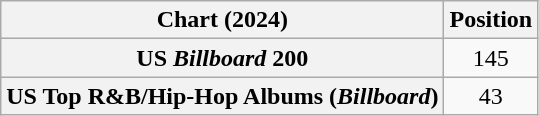<table class="wikitable sortable plainrowheaders" style="text-align:center">
<tr>
<th scope="col">Chart (2024)</th>
<th scope="col">Position</th>
</tr>
<tr>
<th scope="row">US <em>Billboard</em> 200</th>
<td>145</td>
</tr>
<tr>
<th scope="row">US Top R&B/Hip-Hop Albums (<em>Billboard</em>)</th>
<td>43</td>
</tr>
</table>
